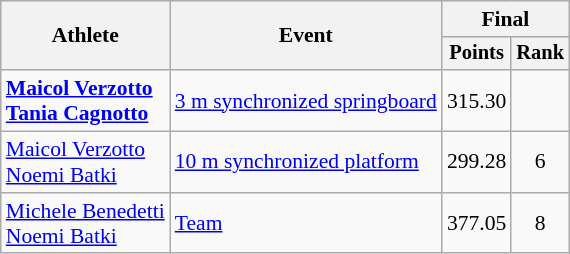<table class=wikitable style="font-size:90%;">
<tr>
<th rowspan="2">Athlete</th>
<th rowspan="2">Event</th>
<th colspan="2">Final</th>
</tr>
<tr style="font-size:95%">
<th>Points</th>
<th>Rank</th>
</tr>
<tr align=center>
<td align=left><strong><a href='#'>Maicol Verzotto</a><br><a href='#'>Tania Cagnotto</a></strong></td>
<td align=left><a href='#'>3 m synchronized springboard</a></td>
<td>315.30</td>
<td></td>
</tr>
<tr align=center>
<td align=left><a href='#'>Maicol Verzotto</a><br><a href='#'>Noemi Batki</a></td>
<td align=left><a href='#'>10 m synchronized platform</a></td>
<td>299.28</td>
<td>6</td>
</tr>
<tr align=center>
<td align=left><a href='#'>Michele Benedetti</a><br><a href='#'>Noemi Batki</a></td>
<td align=left><a href='#'>Team</a></td>
<td>377.05</td>
<td>8</td>
</tr>
</table>
